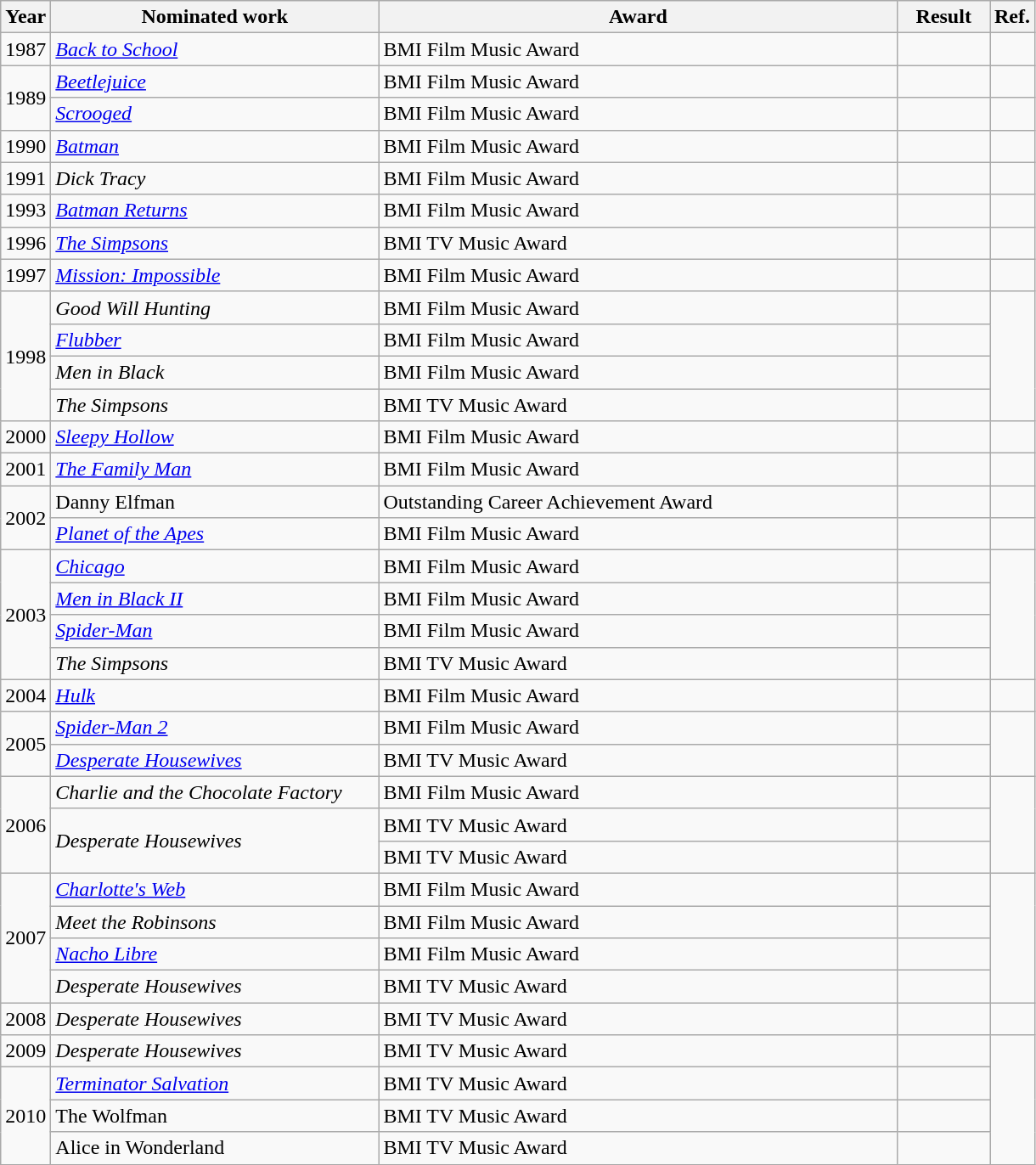<table class="wikitable">
<tr>
<th>Year</th>
<th width="250">Nominated work</th>
<th width="400">Award</th>
<th width="65">Result</th>
<th>Ref.</th>
</tr>
<tr>
<td align="center">1987</td>
<td><em><a href='#'>Back to School</a></em></td>
<td>BMI Film Music Award</td>
<td></td>
<td></td>
</tr>
<tr>
<td align="center" rowspan=2>1989</td>
<td><em><a href='#'>Beetlejuice</a></em></td>
<td>BMI Film Music Award</td>
<td></td>
<td></td>
</tr>
<tr>
<td><em><a href='#'>Scrooged</a></em></td>
<td>BMI Film Music Award</td>
<td></td>
<td></td>
</tr>
<tr>
<td align="center">1990</td>
<td><em><a href='#'>Batman</a></em></td>
<td>BMI Film Music Award</td>
<td></td>
<td></td>
</tr>
<tr>
<td align="center">1991</td>
<td><em>Dick Tracy</em></td>
<td>BMI Film Music Award</td>
<td></td>
<td></td>
</tr>
<tr>
<td align="center">1993</td>
<td><em><a href='#'>Batman Returns</a></em></td>
<td>BMI Film Music Award</td>
<td></td>
<td></td>
</tr>
<tr>
<td align="center">1996</td>
<td><em><a href='#'>The Simpsons</a></em></td>
<td>BMI TV Music Award</td>
<td></td>
<td></td>
</tr>
<tr>
<td align="center">1997</td>
<td><em><a href='#'>Mission: Impossible</a></em></td>
<td>BMI Film Music Award</td>
<td></td>
<td></td>
</tr>
<tr>
<td align="center" rowspan=4>1998</td>
<td><em>Good Will Hunting</em></td>
<td>BMI Film Music Award</td>
<td></td>
<td align="center" rowspan=4></td>
</tr>
<tr>
<td><em><a href='#'>Flubber</a></em></td>
<td>BMI Film Music Award</td>
<td></td>
</tr>
<tr>
<td><em>Men in Black</em></td>
<td>BMI Film Music Award</td>
<td></td>
</tr>
<tr>
<td><em>The Simpsons</em></td>
<td>BMI TV Music Award</td>
<td></td>
</tr>
<tr>
<td align="center">2000</td>
<td><em><a href='#'>Sleepy Hollow</a></em></td>
<td>BMI Film Music Award</td>
<td></td>
<td align="center"></td>
</tr>
<tr>
<td align="center">2001</td>
<td><em><a href='#'>The Family Man</a></em></td>
<td>BMI Film Music Award</td>
<td></td>
<td align="center"></td>
</tr>
<tr>
<td align="center" rowspan=2>2002</td>
<td>Danny Elfman</td>
<td>Outstanding Career Achievement Award</td>
<td></td>
<td align="center"></td>
</tr>
<tr>
<td><em><a href='#'>Planet of the Apes</a></em></td>
<td>BMI Film Music Award</td>
<td></td>
<td align="center"></td>
</tr>
<tr>
<td align="center" rowspan=4>2003</td>
<td><em><a href='#'>Chicago</a></em></td>
<td>BMI Film Music Award</td>
<td></td>
<td align="center" rowspan=4></td>
</tr>
<tr>
<td><em><a href='#'>Men in Black II</a></em></td>
<td>BMI Film Music Award</td>
<td></td>
</tr>
<tr>
<td><em><a href='#'>Spider-Man</a></em></td>
<td>BMI Film Music Award</td>
<td></td>
</tr>
<tr>
<td><em>The Simpsons</em></td>
<td>BMI TV Music Award</td>
<td></td>
</tr>
<tr>
<td align="center">2004</td>
<td><em><a href='#'>Hulk</a></em></td>
<td>BMI Film Music Award</td>
<td></td>
<td align="center"></td>
</tr>
<tr>
<td align="center" rowspan=2>2005</td>
<td><em><a href='#'>Spider-Man 2</a></em></td>
<td>BMI Film Music Award</td>
<td></td>
<td align="center" rowspan=2></td>
</tr>
<tr>
<td><em><a href='#'>Desperate Housewives</a></em></td>
<td>BMI TV Music Award</td>
<td></td>
</tr>
<tr>
<td align="center" rowspan=3>2006</td>
<td><em>Charlie and the Chocolate Factory</em></td>
<td>BMI Film Music Award</td>
<td></td>
<td align="center" rowspan=3></td>
</tr>
<tr>
<td rowspan=2><em>Desperate Housewives</em></td>
<td>BMI TV Music Award</td>
<td></td>
</tr>
<tr>
<td>BMI TV Music Award</td>
<td></td>
</tr>
<tr>
<td align="center" rowspan=4>2007</td>
<td><em><a href='#'>Charlotte's Web</a></em></td>
<td>BMI Film Music Award</td>
<td></td>
<td align="center" rowspan=4></td>
</tr>
<tr>
<td><em>Meet the Robinsons</em></td>
<td>BMI Film Music Award</td>
<td></td>
</tr>
<tr>
<td><em><a href='#'>Nacho Libre</a></em></td>
<td>BMI Film Music Award</td>
<td></td>
</tr>
<tr>
<td><em>Desperate Housewives</em></td>
<td>BMI TV Music Award</td>
<td></td>
</tr>
<tr>
<td align="center">2008</td>
<td><em>Desperate Housewives</em></td>
<td>BMI TV Music Award</td>
<td></td>
<td align="center"></td>
</tr>
<tr>
<td align="center">2009</td>
<td><em>Desperate Housewives</em></td>
<td>BMI TV Music Award</td>
<td></td>
</tr>
<tr>
<td align="center" rowspan=3>2010</td>
<td><em><a href='#'>Terminator Salvation</a></em></td>
<td>BMI TV Music Award</td>
<td></td>
</tr>
<tr>
<td>The Wolfman</td>
<td>BMI TV Music Award</td>
<td></td>
</tr>
<tr>
<td>Alice in Wonderland</td>
<td>BMI TV Music Award</td>
<td></td>
</tr>
</table>
